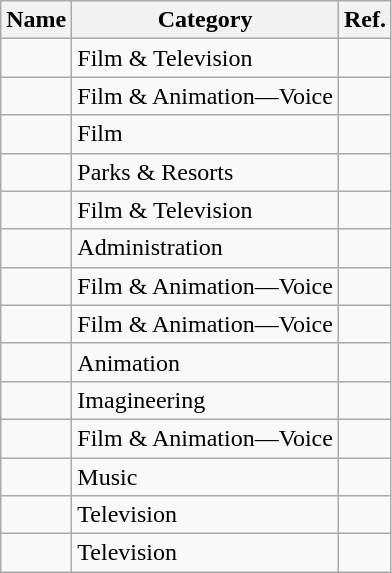<table class="wikitable sortable">
<tr>
<th>Name</th>
<th>Category</th>
<th class="unsortable">Ref.</th>
</tr>
<tr>
<td></td>
<td>Film & Television</td>
<td></td>
</tr>
<tr>
<td></td>
<td>Film & Animation—Voice</td>
<td></td>
</tr>
<tr>
<td> </td>
<td>Film</td>
<td></td>
</tr>
<tr>
<td></td>
<td>Parks & Resorts</td>
<td></td>
</tr>
<tr>
<td></td>
<td>Film & Television</td>
<td></td>
</tr>
<tr>
<td> </td>
<td>Administration</td>
<td></td>
</tr>
<tr>
<td></td>
<td>Film & Animation—Voice</td>
<td></td>
</tr>
<tr>
<td></td>
<td>Film & Animation—Voice</td>
<td></td>
</tr>
<tr>
<td></td>
<td>Animation</td>
<td></td>
</tr>
<tr>
<td></td>
<td>Imagineering</td>
<td></td>
</tr>
<tr>
<td></td>
<td>Film & Animation—Voice</td>
<td></td>
</tr>
<tr>
<td></td>
<td>Music</td>
<td></td>
</tr>
<tr>
<td></td>
<td>Television</td>
<td></td>
</tr>
<tr>
<td></td>
<td>Television</td>
<td></td>
</tr>
</table>
